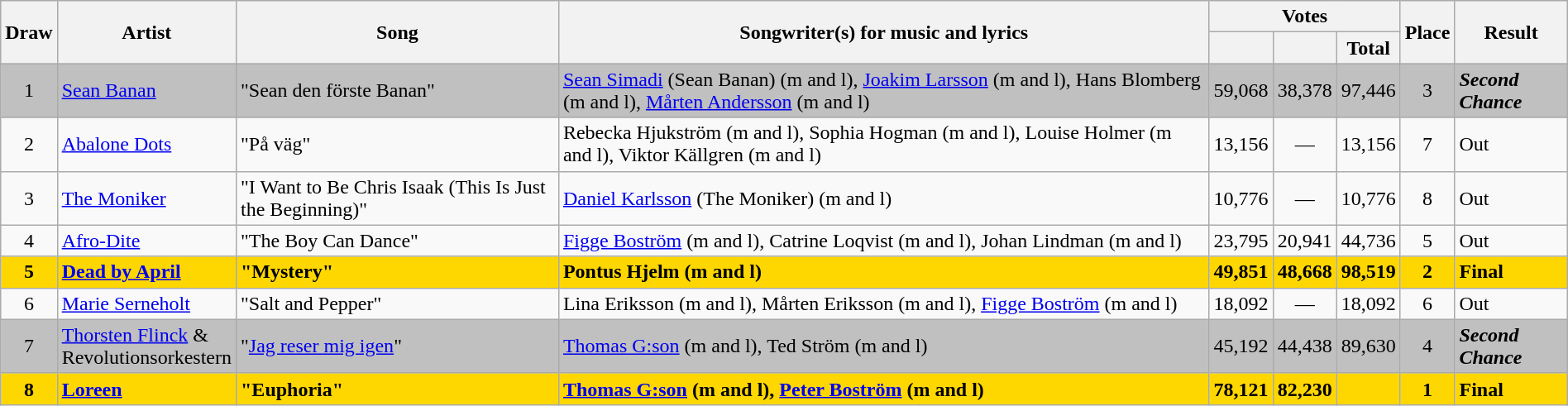<table class="sortable wikitable" style="margin: 1em auto 1em auto; text-align:center;">
<tr>
<th rowspan="2">Draw</th>
<th rowspan="2">Artist</th>
<th rowspan="2">Song</th>
<th rowspan="2">Songwriter(s) for music and lyrics</th>
<th colspan="3" class="unsortable">Votes</th>
<th rowspan="2">Place</th>
<th rowspan="2">Result</th>
</tr>
<tr>
<th></th>
<th></th>
<th>Total</th>
</tr>
<tr style="background:silver;">
<td>1</td>
<td align="left"><a href='#'>Sean Banan</a></td>
<td align="left">"Sean den förste Banan"</td>
<td align="left"><a href='#'>Sean Simadi</a> (Sean Banan) (m and l), <a href='#'>Joakim Larsson</a> (m and l), Hans Blomberg (m and l), <a href='#'>Mårten Andersson</a> (m and l)</td>
<td>59,068</td>
<td>38,378</td>
<td>97,446</td>
<td>3</td>
<td align="left"><strong><em>Second Chance</em></strong></td>
</tr>
<tr>
<td>2</td>
<td align="left"><a href='#'>Abalone Dots</a></td>
<td align="left">"På väg"</td>
<td align="left">Rebecka Hjukström (m and l), Sophia Hogman (m and l), Louise Holmer (m and l), Viktor Källgren (m and l)</td>
<td>13,156</td>
<td>—</td>
<td>13,156</td>
<td>7</td>
<td align="left">Out</td>
</tr>
<tr>
<td>3</td>
<td align="left"><a href='#'>The Moniker</a></td>
<td align="left">"I Want to Be Chris Isaak (This Is Just the Beginning)"</td>
<td align="left"><a href='#'>Daniel Karlsson</a> (The Moniker) (m and l)</td>
<td>10,776</td>
<td>—</td>
<td>10,776</td>
<td>8</td>
<td align="left">Out</td>
</tr>
<tr>
<td>4</td>
<td align="left"><a href='#'>Afro-Dite</a></td>
<td align="left">"The Boy Can Dance"</td>
<td align="left"><a href='#'>Figge Boström</a> (m and l), Catrine Loqvist (m and l), Johan Lindman (m and l)</td>
<td>23,795</td>
<td>20,941</td>
<td>44,736</td>
<td>5</td>
<td align="left">Out</td>
</tr>
<tr style="font-weight:bold;background:gold;">
<td>5</td>
<td align="left"><a href='#'>Dead by April</a></td>
<td align="left">"Mystery"</td>
<td align="left">Pontus Hjelm (m and l)</td>
<td>49,851</td>
<td>48,668</td>
<td>98,519</td>
<td>2</td>
<td align="left">Final</td>
</tr>
<tr>
<td>6</td>
<td align="left"><a href='#'>Marie Serneholt</a></td>
<td align="left">"Salt and Pepper"</td>
<td align="left">Lina Eriksson (m and l), Mårten Eriksson (m and l), <a href='#'>Figge Boström</a> (m and l)</td>
<td>18,092</td>
<td>—</td>
<td>18,092</td>
<td>6</td>
<td align="left">Out</td>
</tr>
<tr style="background:silver;">
<td>7</td>
<td align="left"><a href='#'>Thorsten Flinck</a> &<br>Revolutionsorkestern</td>
<td align="left">"<a href='#'>Jag reser mig igen</a>"</td>
<td align="left"><a href='#'>Thomas G:son</a> (m and l), Ted Ström (m and l)</td>
<td>45,192</td>
<td>44,438</td>
<td>89,630</td>
<td>4</td>
<td align="left"><strong><em>Second Chance</em></strong></td>
</tr>
<tr style="font-weight:bold;background:gold;">
<td>8</td>
<td align="left"><a href='#'>Loreen</a></td>
<td align="left">"Euphoria"</td>
<td align="left"><a href='#'>Thomas G:son</a> (m and l), <a href='#'>Peter Boström</a> (m and l)</td>
<td>78,121</td>
<td>82,230</td>
<td></td>
<td>1</td>
<td align="left">Final</td>
</tr>
</table>
